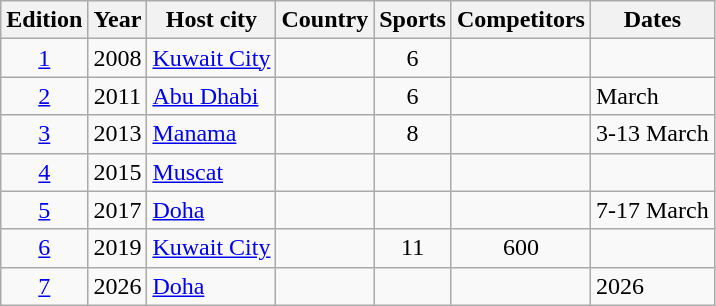<table class="wikitable">
<tr>
<th>Edition</th>
<th>Year</th>
<th>Host city</th>
<th>Country</th>
<th>Sports</th>
<th>Competitors</th>
<th>Dates</th>
</tr>
<tr>
<td align=center><a href='#'>1</a></td>
<td align=center>2008</td>
<td><a href='#'>Kuwait City</a></td>
<td></td>
<td align="center">6</td>
<td align="center"></td>
<td align="left"></td>
</tr>
<tr>
<td align=center><a href='#'>2</a></td>
<td align=center>2011</td>
<td><a href='#'>Abu Dhabi</a></td>
<td></td>
<td align="center">6</td>
<td align="center"></td>
<td align="left">March</td>
</tr>
<tr>
<td align=center><a href='#'>3</a></td>
<td align=center>2013</td>
<td><a href='#'>Manama</a></td>
<td></td>
<td align="center">8</td>
<td align="center"></td>
<td align="left">3-13 March</td>
</tr>
<tr>
<td align=center><a href='#'>4</a></td>
<td align=center>2015</td>
<td><a href='#'>Muscat</a></td>
<td></td>
<td align="center"></td>
<td align="center"></td>
<td align="left"></td>
</tr>
<tr>
<td align=center><a href='#'>5</a></td>
<td align=center>2017</td>
<td><a href='#'>Doha</a></td>
<td></td>
<td align="center"></td>
<td align="center"></td>
<td align="left">7-17 March</td>
</tr>
<tr>
<td align=center><a href='#'>6</a></td>
<td align=center>2019</td>
<td><a href='#'>Kuwait City</a></td>
<td></td>
<td align="center">11</td>
<td align="center">600</td>
<td align="left"></td>
</tr>
<tr>
<td align=center><a href='#'>7</a></td>
<td align=center>2026</td>
<td><a href='#'>Doha</a></td>
<td></td>
<td align="center"></td>
<td align="center"></td>
<td align="left">2026</td>
</tr>
</table>
